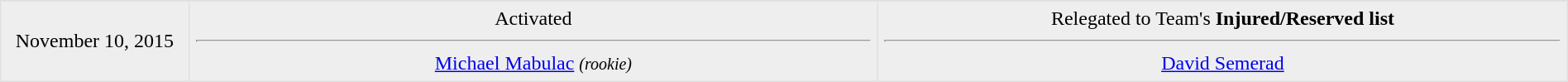<table border=1 style="border-collapse:collapse; text-align: center; width: 100%" bordercolor="#DFDFDF"  cellpadding="5">
<tr>
</tr>
<tr bgcolor="eeeeee">
<td rowspan=2>November 10, 2015 <br></td>
<td style="width:44%" valign="top">Activated<hr><a href='#'>Michael Mabulac</a> <small><em>(rookie)</em></small></td>
<td style="width:44%" valign="top">Relegated to Team's <strong>Injured/Reserved list</strong><hr><a href='#'>David Semerad</a></td>
</tr>
</table>
